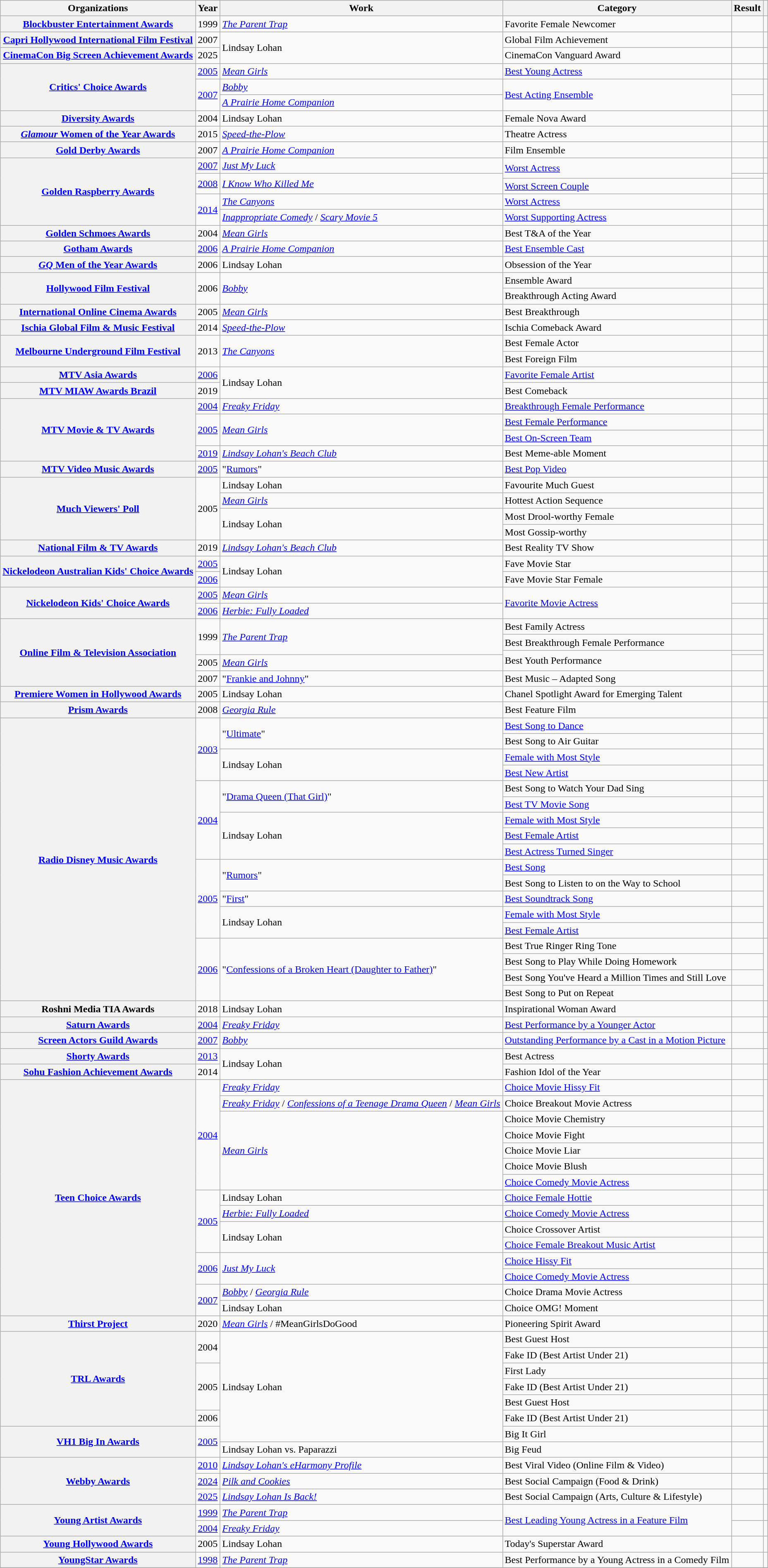<table class="wikitable sortable plainrowheaders">
<tr>
<th scope="col">Organizations</th>
<th scope="col">Year</th>
<th scope="col">Work</th>
<th scope="col">Category</th>
<th scope="col">Result</th>
<th scope="col" class="unsortable"></th>
</tr>
<tr>
<th scope="row"><a href='#'>Blockbuster Entertainment Awards</a> </th>
<td>1999</td>
<td><em><a href='#'>The Parent Trap</a></em></td>
<td>Favorite Female Newcomer</td>
<td></td>
<td style="text-align:center;"></td>
</tr>
<tr>
<th scope="row"><a href='#'>Capri Hollywood International Film Festival</a> </th>
<td>2007</td>
<td rowspan="2">Lindsay Lohan</td>
<td>Global Film Achievement</td>
<td></td>
<td style="text-align:center;"></td>
</tr>
<tr>
<th scope="row"><a href='#'>CinemaCon Big Screen Achievement Awards</a></th>
<td>2025</td>
<td>CinemaCon Vanguard Award</td>
<td></td>
<td style="text-align:center;"></td>
</tr>
<tr>
<th scope="row" rowspan="3"><a href='#'>Critics' Choice Awards</a></th>
<td><a href='#'>2005</a></td>
<td><em><a href='#'>Mean Girls</a></em></td>
<td><a href='#'>Best Young Actress</a></td>
<td></td>
<td style="text-align:center;"></td>
</tr>
<tr>
<td rowspan="2"><a href='#'>2007</a></td>
<td><em><a href='#'>Bobby</a></em></td>
<td rowspan="2"><a href='#'>Best Acting Ensemble</a></td>
<td></td>
<td rowspan="2" style="text-align:center;"></td>
</tr>
<tr>
<td><em><a href='#'>A Prairie Home Companion</a></em></td>
<td></td>
</tr>
<tr>
<th scope="row"><a href='#'>Diversity Awards</a> </th>
<td>2004</td>
<td>Lindsay Lohan</td>
<td>Female Nova Award</td>
<td></td>
<td style="text-align:center;"></td>
</tr>
<tr>
<th scope="row"><a href='#'><em>Glamour</em> Women of the Year Awards</a> </th>
<td>2015</td>
<td><em><a href='#'>Speed-the-Plow</a></em></td>
<td>Theatre Actress</td>
<td></td>
<td style="text-align:center;"></td>
</tr>
<tr>
<th scope="row"><a href='#'>Gold Derby Awards</a></th>
<td>2007</td>
<td><em><a href='#'>A Prairie Home Companion</a></em></td>
<td>Film Ensemble</td>
<td></td>
<td style="text-align:center;"></td>
</tr>
<tr>
<th scope="row" rowspan="5"><a href='#'>Golden Raspberry Awards</a></th>
<td><a href='#'>2007</a></td>
<td><em><a href='#'>Just My Luck</a></em></td>
<td rowspan="2"><a href='#'>Worst Actress</a></td>
<td></td>
<td style="text-align:center;"></td>
</tr>
<tr>
<td rowspan="2"><a href='#'>2008</a></td>
<td rowspan="2"><em><a href='#'>I Know Who Killed Me</a></em></td>
<td></td>
<td rowspan="2" style="text-align:center;"></td>
</tr>
<tr>
<td><a href='#'>Worst Screen Couple</a></td>
<td></td>
</tr>
<tr>
<td rowspan="2"><a href='#'>2014</a></td>
<td><em><a href='#'>The Canyons</a></em></td>
<td><a href='#'>Worst Actress</a></td>
<td></td>
<td rowspan="2" style="text-align:center;"></td>
</tr>
<tr>
<td><em><a href='#'>Inappropriate Comedy</a></em> / <em><a href='#'>Scary Movie 5</a></em></td>
<td><a href='#'>Worst Supporting Actress</a></td>
<td></td>
</tr>
<tr>
<th scope="row"><a href='#'>Golden Schmoes Awards</a></th>
<td>2004</td>
<td><em><a href='#'>Mean Girls</a></em></td>
<td>Best T&A of the Year</td>
<td></td>
<td style="text-align:center;"></td>
</tr>
<tr>
<th scope="row"><a href='#'>Gotham Awards</a></th>
<td><a href='#'>2006</a></td>
<td><em><a href='#'>A Prairie Home Companion</a></em></td>
<td><a href='#'>Best Ensemble Cast</a></td>
<td></td>
<td style="text-align:center;"></td>
</tr>
<tr>
<th scope="row"><a href='#'><em>GQ</em> Men of the Year Awards</a></th>
<td>2006</td>
<td>Lindsay Lohan</td>
<td>Obsession of the Year</td>
<td></td>
<td style="text-align:center;"></td>
</tr>
<tr>
<th scope="row" rowspan="2"><a href='#'>Hollywood Film Festival</a> </th>
<td rowspan="2">2006</td>
<td rowspan="2"><em><a href='#'>Bobby</a></em></td>
<td>Ensemble Award</td>
<td></td>
<td rowspan="2" style="text-align:center;"></td>
</tr>
<tr>
<td>Breakthrough Acting Award</td>
<td></td>
</tr>
<tr>
<th scope="row"><a href='#'>International Online Cinema Awards</a> </th>
<td>2005</td>
<td><em><a href='#'>Mean Girls</a></em></td>
<td>Best Breakthrough</td>
<td></td>
<td style="text-align:center;"></td>
</tr>
<tr>
<th scope="row"><a href='#'>Ischia Global Film & Music Festival</a></th>
<td>2014</td>
<td><em><a href='#'>Speed-the-Plow</a></em></td>
<td>Ischia Comeback Award</td>
<td></td>
<td style="text-align:center;"></td>
</tr>
<tr>
<th scope="row" rowspan="2"><a href='#'>Melbourne Underground Film Festival</a> </th>
<td rowspan="2">2013</td>
<td rowspan="2"><em><a href='#'>The Canyons</a></em></td>
<td>Best Female Actor</td>
<td></td>
<td rowspan="2" style="text-align:center;"></td>
</tr>
<tr>
<td>Best Foreign Film</td>
<td></td>
</tr>
<tr>
<th scope="row"><a href='#'>MTV Asia Awards</a></th>
<td><a href='#'>2006</a></td>
<td rowspan="2">Lindsay Lohan</td>
<td><a href='#'>Favorite Female Artist</a></td>
<td></td>
<td style="text-align:center;"></td>
</tr>
<tr>
<th scope="row"><a href='#'>MTV MIAW Awards Brazil</a></th>
<td>2019</td>
<td>Best Comeback</td>
<td></td>
<td style="text-align:center;"></td>
</tr>
<tr>
<th scope="row" rowspan="4"><a href='#'>MTV Movie & TV Awards</a></th>
<td><a href='#'>2004</a></td>
<td><em><a href='#'>Freaky Friday</a></em></td>
<td><a href='#'>Breakthrough Female Performance</a></td>
<td></td>
<td style="text-align:center;"></td>
</tr>
<tr>
<td rowspan="2"><a href='#'>2005</a></td>
<td rowspan="2"><em><a href='#'>Mean Girls</a></em></td>
<td><a href='#'>Best Female Performance</a></td>
<td></td>
<td rowspan="2" style="text-align:center;"></td>
</tr>
<tr>
<td><a href='#'>Best On-Screen Team</a></td>
<td></td>
</tr>
<tr>
<td><a href='#'>2019</a></td>
<td><em><a href='#'>Lindsay Lohan's Beach Club</a></em></td>
<td>Best Meme-able Moment</td>
<td></td>
<td style="text-align:center;"></td>
</tr>
<tr>
<th scope="row"><a href='#'>MTV Video Music Awards</a></th>
<td><a href='#'>2005</a></td>
<td>"<a href='#'>Rumors</a>"</td>
<td><a href='#'>Best Pop Video</a></td>
<td></td>
<td style="text-align:center;"></td>
</tr>
<tr>
<th scope="row" rowspan="4"><a href='#'>Much Viewers' Poll</a></th>
<td rowspan="4">2005</td>
<td>Lindsay Lohan</td>
<td>Favourite Much Guest</td>
<td></td>
<td rowspan="4" style="text-align:center;"></td>
</tr>
<tr>
<td><em><a href='#'>Mean Girls</a></em></td>
<td>Hottest Action Sequence</td>
<td></td>
</tr>
<tr>
<td rowspan="2">Lindsay Lohan</td>
<td>Most Drool-worthy Female</td>
<td></td>
</tr>
<tr>
<td>Most Gossip-worthy</td>
<td></td>
</tr>
<tr>
<th scope="row"><a href='#'>National Film & TV Awards</a> </th>
<td>2019</td>
<td><em><a href='#'>Lindsay Lohan's Beach Club</a></em></td>
<td>Best Reality TV Show</td>
<td></td>
<td style="text-align:center;"></td>
</tr>
<tr>
<th scope="row" rowspan="2"><a href='#'>Nickelodeon Australian Kids' Choice Awards</a></th>
<td><a href='#'>2005</a></td>
<td rowspan="2">Lindsay Lohan</td>
<td>Fave Movie Star</td>
<td></td>
<td style="text-align:center;"></td>
</tr>
<tr>
<td><a href='#'>2006</a></td>
<td>Fave Movie Star Female</td>
<td></td>
<td style="text-align:center;"></td>
</tr>
<tr>
<th scope="row" rowspan="2"><a href='#'>Nickelodeon Kids' Choice Awards</a></th>
<td><a href='#'>2005</a></td>
<td><em><a href='#'>Mean Girls</a></em></td>
<td rowspan="2"><a href='#'>Favorite Movie Actress</a></td>
<td></td>
<td style="text-align:center;"></td>
</tr>
<tr>
<td><a href='#'>2006</a></td>
<td><em><a href='#'>Herbie: Fully Loaded</a></em></td>
<td></td>
<td style="text-align:center;"></td>
</tr>
<tr>
<th scope="row" rowspan="5"><a href='#'>Online Film & Television Association</a> </th>
<td rowspan="3">1999</td>
<td rowspan="3"><em><a href='#'>The Parent Trap</a></em></td>
<td>Best Family Actress</td>
<td></td>
<td rowspan="5" style="text-align:center;"></td>
</tr>
<tr>
<td>Best Breakthrough Female Performance</td>
<td></td>
</tr>
<tr>
<td rowspan="2">Best Youth Performance</td>
<td></td>
</tr>
<tr>
<td>2005</td>
<td><em><a href='#'>Mean Girls</a></em></td>
<td></td>
</tr>
<tr>
<td>2007</td>
<td>"<a href='#'>Frankie and Johnny</a>"</td>
<td>Best Music – Adapted Song</td>
<td></td>
</tr>
<tr>
<th scope="row"><a href='#'>Premiere Women in Hollywood Awards</a> </th>
<td>2005</td>
<td>Lindsay Lohan</td>
<td>Chanel Spotlight Award for Emerging Talent</td>
<td></td>
<td style="text-align:center;"></td>
</tr>
<tr>
<th scope="row"><a href='#'>Prism Awards</a></th>
<td>2008</td>
<td><em><a href='#'>Georgia Rule</a></em></td>
<td>Best Feature Film</td>
<td></td>
<td style="text-align:center;"></td>
</tr>
<tr>
<th scope="row" rowspan="18"><a href='#'>Radio Disney Music Awards</a> </th>
<td rowspan="4"><a href='#'>2003</a></td>
<td rowspan="2">"<a href='#'>Ultimate</a>"</td>
<td><a href='#'>Best Song to Dance</a></td>
<td></td>
<td rowspan="4" style="text-align:center;"></td>
</tr>
<tr>
<td>Best Song to Air Guitar</td>
<td></td>
</tr>
<tr>
<td rowspan="2">Lindsay Lohan</td>
<td><a href='#'>Female with Most Style</a></td>
<td></td>
</tr>
<tr>
<td><a href='#'>Best New Artist</a></td>
<td></td>
</tr>
<tr>
<td rowspan="5"><a href='#'>2004</a></td>
<td rowspan="2">"<a href='#'>Drama Queen (That Girl)</a>"</td>
<td>Best Song to Watch Your Dad Sing</td>
<td></td>
<td rowspan="5" style="text-align:center;"></td>
</tr>
<tr>
<td><a href='#'>Best TV Movie Song</a></td>
<td></td>
</tr>
<tr>
<td rowspan="3">Lindsay Lohan</td>
<td><a href='#'>Female with Most Style</a></td>
<td></td>
</tr>
<tr>
<td><a href='#'>Best Female Artist</a></td>
<td></td>
</tr>
<tr>
<td><a href='#'>Best Actress Turned Singer</a></td>
<td></td>
</tr>
<tr>
<td rowspan="5"><a href='#'>2005</a></td>
<td rowspan="2">"<a href='#'>Rumors</a>"</td>
<td><a href='#'>Best Song</a></td>
<td></td>
<td rowspan="5" style="text-align:center;"></td>
</tr>
<tr>
<td>Best Song to Listen to on the Way to School</td>
<td></td>
</tr>
<tr>
<td>"<a href='#'>First</a>"</td>
<td><a href='#'>Best Soundtrack Song</a></td>
<td></td>
</tr>
<tr>
<td rowspan="2">Lindsay Lohan</td>
<td><a href='#'>Female with Most Style</a></td>
<td></td>
</tr>
<tr>
<td><a href='#'>Best Female Artist</a></td>
<td></td>
</tr>
<tr>
<td rowspan="4"><a href='#'>2006</a></td>
<td rowspan="4">"<a href='#'>Confessions of a Broken Heart (Daughter to Father)</a>"</td>
<td>Best True Ringer Ring Tone</td>
<td></td>
<td rowspan="4" style="text-align:center;"></td>
</tr>
<tr>
<td>Best Song to Play While Doing Homework</td>
<td></td>
</tr>
<tr>
<td>Best Song You've Heard a Million Times and Still Love</td>
<td></td>
</tr>
<tr>
<td>Best Song to Put on Repeat</td>
<td></td>
</tr>
<tr>
<th scope="row">Roshni Media TIA Awards</th>
<td>2018</td>
<td>Lindsay Lohan</td>
<td>Inspirational Woman Award</td>
<td></td>
<td style="text-align:center;"></td>
</tr>
<tr>
<th scope="row"><a href='#'>Saturn Awards</a> </th>
<td><a href='#'>2004</a></td>
<td><em><a href='#'>Freaky Friday</a></em></td>
<td><a href='#'>Best Performance by a Younger Actor</a></td>
<td></td>
<td style="text-align:center;"></td>
</tr>
<tr>
<th scope="row"><a href='#'>Screen Actors Guild Awards</a></th>
<td><a href='#'>2007</a></td>
<td><em><a href='#'>Bobby</a></em></td>
<td><a href='#'>Outstanding Performance by a Cast in a Motion Picture</a></td>
<td></td>
<td style="text-align:center;"></td>
</tr>
<tr>
<th scope="row"><a href='#'>Shorty Awards</a></th>
<td><a href='#'>2013</a></td>
<td rowspan="2">Lindsay Lohan</td>
<td>Best Actress</td>
<td></td>
<td style="text-align:center;"></td>
</tr>
<tr>
<th scope="row"><a href='#'>Sohu Fashion Achievement Awards</a></th>
<td>2014</td>
<td>Fashion Idol of the Year</td>
<td></td>
<td style="text-align:center;"></td>
</tr>
<tr>
<th scope="row" rowspan="15"><a href='#'>Teen Choice Awards</a> </th>
<td rowspan="7"><a href='#'>2004</a></td>
<td><em><a href='#'>Freaky Friday</a></em></td>
<td><a href='#'>Choice Movie Hissy Fit</a></td>
<td></td>
<td rowspan="7" style="text-align:center;"></td>
</tr>
<tr>
<td><em><a href='#'>Freaky Friday</a></em> / <em><a href='#'>Confessions of a Teenage Drama Queen</a></em> / <em><a href='#'>Mean Girls</a></em></td>
<td>Choice Breakout Movie Actress</td>
<td></td>
</tr>
<tr>
<td rowspan="5"><em><a href='#'>Mean Girls</a></em></td>
<td>Choice Movie Chemistry</td>
<td></td>
</tr>
<tr>
<td>Choice Movie Fight</td>
<td></td>
</tr>
<tr>
<td>Choice Movie Liar</td>
<td></td>
</tr>
<tr>
<td>Choice Movie Blush</td>
<td></td>
</tr>
<tr>
<td><a href='#'>Choice Comedy Movie Actress</a></td>
<td></td>
</tr>
<tr>
<td rowspan="4"><a href='#'>2005</a></td>
<td>Lindsay Lohan</td>
<td><a href='#'>Choice Female Hottie</a></td>
<td></td>
<td rowspan="4" style="text-align:center;"></td>
</tr>
<tr>
<td><em><a href='#'>Herbie: Fully Loaded</a></em></td>
<td><a href='#'>Choice Comedy Movie Actress</a></td>
<td></td>
</tr>
<tr>
<td rowspan="2">Lindsay Lohan</td>
<td>Choice Crossover Artist</td>
<td></td>
</tr>
<tr>
<td><a href='#'>Choice Female Breakout Music Artist</a></td>
<td></td>
</tr>
<tr>
<td rowspan="2"><a href='#'>2006</a></td>
<td rowspan="2"><em><a href='#'>Just My Luck</a></em></td>
<td><a href='#'>Choice Hissy Fit</a></td>
<td></td>
<td rowspan="2" style="text-align:center;"></td>
</tr>
<tr>
<td><a href='#'>Choice Comedy Movie Actress</a></td>
<td></td>
</tr>
<tr>
<td rowspan="2"><a href='#'>2007</a></td>
<td><em><a href='#'>Bobby</a></em> / <em><a href='#'>Georgia Rule</a></em></td>
<td>Choice Drama Movie Actress</td>
<td></td>
<td rowspan="2" style="text-align:center;"></td>
</tr>
<tr>
<td>Lindsay Lohan</td>
<td>Choice OMG! Moment</td>
<td></td>
</tr>
<tr>
<th scope="row"><a href='#'>Thirst Project</a></th>
<td>2020</td>
<td><em><a href='#'>Mean Girls</a></em> / #MeanGirlsDoGood</td>
<td>Pioneering Spirit Award</td>
<td></td>
<td style="text-align:center;"></td>
</tr>
<tr>
<th scope="row" rowspan="6"><a href='#'>TRL Awards</a></th>
<td rowspan="2">2004</td>
<td rowspan="7">Lindsay Lohan</td>
<td>Best Guest Host</td>
<td></td>
<td style="text-align:center;"></td>
</tr>
<tr>
<td>Fake ID (Best Artist Under 21)</td>
<td></td>
<td style="text-align:center;"></td>
</tr>
<tr>
<td rowspan="3">2005</td>
<td>First Lady</td>
<td></td>
<td style="text-align:center;"></td>
</tr>
<tr>
<td>Fake ID (Best Artist Under 21)</td>
<td></td>
<td style="text-align:center;"></td>
</tr>
<tr>
<td>Best Guest Host</td>
<td></td>
<td style="text-align:center;"></td>
</tr>
<tr>
<td>2006</td>
<td>Fake ID (Best Artist Under 21)</td>
<td></td>
<td style="text-align:center;"></td>
</tr>
<tr>
<th scope="row" rowspan="2"><a href='#'>VH1 Big In Awards</a> </th>
<td rowspan="2"><a href='#'>2005</a></td>
<td>Big It Girl</td>
<td></td>
<td rowspan="2" style="text-align:center;"></td>
</tr>
<tr>
<td>Lindsay Lohan vs. Paparazzi</td>
<td>Big Feud</td>
<td></td>
</tr>
<tr>
<th scope="row" rowspan="3"><a href='#'>Webby Awards</a> </th>
<td><a href='#'>2010</a></td>
<td><em><a href='#'>Lindsay Lohan's eHarmony Profile</a></em></td>
<td>Best Viral Video (Online Film & Video)</td>
<td></td>
<td style="text-align:center;"></td>
</tr>
<tr>
<td><a href='#'>2024</a></td>
<td><em><a href='#'>Pilk and Cookies</a></em></td>
<td>Best Social Campaign (Food & Drink)</td>
<td></td>
<td style="text-align:center;"></td>
</tr>
<tr>
<td><a href='#'>2025</a></td>
<td><em><a href='#'>Lindsay Lohan Is Back!</a></em></td>
<td>Best Social Campaign (Arts, Culture & Lifestyle)</td>
<td></td>
<td style="text-align:center;"></td>
</tr>
<tr>
<th scope="row" rowspan="2"><a href='#'>Young Artist Awards</a> </th>
<td><a href='#'>1999</a></td>
<td><em><a href='#'>The Parent Trap</a></em></td>
<td rowspan="2"><a href='#'>Best Leading Young Actress in a Feature Film</a></td>
<td></td>
<td style="text-align:center;"></td>
</tr>
<tr>
<td><a href='#'>2004</a></td>
<td><em><a href='#'>Freaky Friday</a></em></td>
<td></td>
<td style="text-align:center;"></td>
</tr>
<tr>
<th scope="row"><a href='#'>Young Hollywood Awards</a></th>
<td>2005</td>
<td>Lindsay Lohan</td>
<td>Today's Superstar Award</td>
<td></td>
<td style="text-align:center;"></td>
</tr>
<tr>
<th scope="row"><a href='#'>YoungStar Awards</a></th>
<td><a href='#'>1998</a></td>
<td><em><a href='#'>The Parent Trap</a></em></td>
<td>Best Performance by a Young Actress in a Comedy Film</td>
<td></td>
<td style="text-align:center;"></td>
</tr>
<tr>
</tr>
</table>
